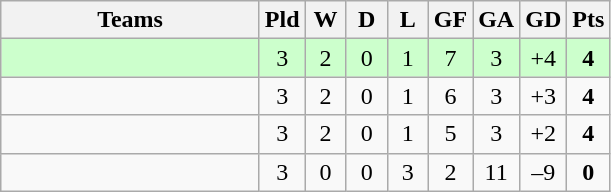<table class="wikitable" style="text-align: center;">
<tr>
<th width=165>Teams</th>
<th width=20>Pld</th>
<th width=20>W</th>
<th width=20>D</th>
<th width=20>L</th>
<th width=20>GF</th>
<th width=20>GA</th>
<th width=20>GD</th>
<th width=20>Pts</th>
</tr>
<tr align=center style="background:#ccffcc;">
<td style="text-align:left;"></td>
<td>3</td>
<td>2</td>
<td>0</td>
<td>1</td>
<td>7</td>
<td>3</td>
<td>+4</td>
<td><strong>4</strong></td>
</tr>
<tr align=center>
<td style="text-align:left;"></td>
<td>3</td>
<td>2</td>
<td>0</td>
<td>1</td>
<td>6</td>
<td>3</td>
<td>+3</td>
<td><strong>4</strong></td>
</tr>
<tr align=center>
<td style="text-align:left;"></td>
<td>3</td>
<td>2</td>
<td>0</td>
<td>1</td>
<td>5</td>
<td>3</td>
<td>+2</td>
<td><strong>4</strong></td>
</tr>
<tr align=center>
<td style="text-align:left;"></td>
<td>3</td>
<td>0</td>
<td>0</td>
<td>3</td>
<td>2</td>
<td>11</td>
<td>–9</td>
<td><strong>0</strong></td>
</tr>
</table>
